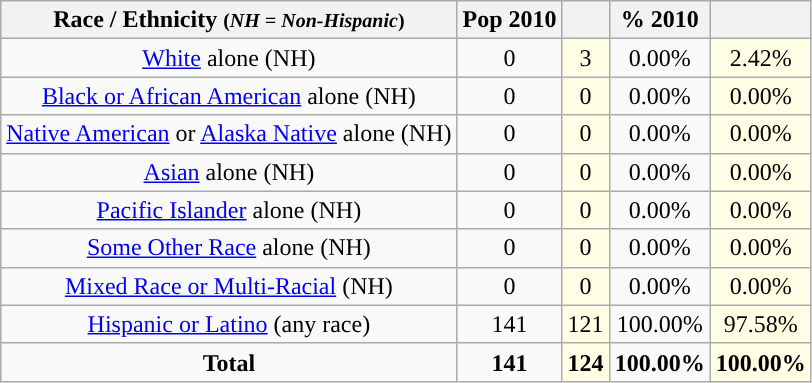<table class="wikitable" style="text-align:center;">
<tr>
<th>Race / Ethnicity <small>(<em>NH = Non-Hispanic</em>)</small></th>
<th>Pop 2010</th>
<th></th>
<th>% 2010</th>
<th></th>
</tr>
<tr>
<td><a href='#'>White</a> alone (NH)</td>
<td>0</td>
<td style='background: #ffffe6;'>3</td>
<td>0.00%</td>
<td style='background: #ffffe6;'>2.42%</td>
</tr>
<tr>
<td><a href='#'>Black or African American</a> alone (NH)</td>
<td>0</td>
<td style='background: #ffffe6;'>0</td>
<td>0.00%</td>
<td style='background: #ffffe6;'>0.00%</td>
</tr>
<tr>
<td><a href='#'>Native American</a> or <a href='#'>Alaska Native</a> alone (NH)</td>
<td>0</td>
<td style='background: #ffffe6;'>0</td>
<td>0.00%</td>
<td style='background: #ffffe6;'>0.00%</td>
</tr>
<tr>
<td><a href='#'>Asian</a> alone (NH)</td>
<td>0</td>
<td style='background: #ffffe6;'>0</td>
<td>0.00%</td>
<td style='background: #ffffe6;'>0.00%</td>
</tr>
<tr>
<td><a href='#'>Pacific Islander</a> alone (NH)</td>
<td>0</td>
<td style='background: #ffffe6;'>0</td>
<td>0.00%</td>
<td style='background: #ffffe6;'>0.00%</td>
</tr>
<tr>
<td><a href='#'>Some Other Race</a> alone (NH)</td>
<td>0</td>
<td style='background: #ffffe6;'>0</td>
<td>0.00%</td>
<td style='background: #ffffe6;'>0.00%</td>
</tr>
<tr>
<td><a href='#'>Mixed Race or Multi-Racial</a> (NH)</td>
<td>0</td>
<td style='background: #ffffe6;'>0</td>
<td>0.00%</td>
<td style='background: #ffffe6;'>0.00%</td>
</tr>
<tr>
<td><a href='#'>Hispanic or Latino</a> (any race)</td>
<td>141</td>
<td style='background: #ffffe6;'>121</td>
<td>100.00%</td>
<td style='background: #ffffe6;'>97.58%</td>
</tr>
<tr>
<td><strong>Total</strong></td>
<td><strong>141</strong></td>
<td style='background: #ffffe6;'><strong>124</strong></td>
<td><strong>100.00%</strong></td>
<td style='background: #ffffe6;'><strong>100.00%</strong></td>
</tr>
</table>
